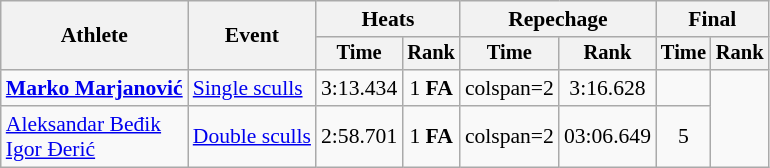<table class=wikitable style="font-size:90%;">
<tr>
<th rowspan=2>Athlete</th>
<th rowspan=2>Event</th>
<th colspan=2>Heats</th>
<th colspan=2>Repechage</th>
<th colspan=2>Final</th>
</tr>
<tr style="font-size:95%">
<th>Time</th>
<th>Rank</th>
<th>Time</th>
<th>Rank</th>
<th>Time</th>
<th>Rank</th>
</tr>
<tr align=center>
<td align=left><strong><a href='#'>Marko Marjanović</a></strong></td>
<td align=left><a href='#'>Single sculls</a></td>
<td>3:13.434</td>
<td>1 <strong>FA</strong></td>
<td>colspan=2</td>
<td>3:16.628</td>
<td></td>
</tr>
<tr align=center>
<td align=left><a href='#'>Aleksandar Beđik</a><br><a href='#'>Igor Đerić</a></td>
<td align=left><a href='#'>Double sculls</a></td>
<td>2:58.701</td>
<td>1 <strong>FA</strong></td>
<td>colspan=2</td>
<td>03:06.649</td>
<td>5</td>
</tr>
</table>
